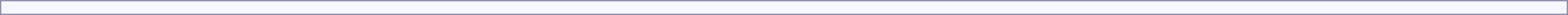<table style="border:1px solid #8888aa; background-color:#f7f8ff; padding:5px; font-size:95%; margin: 0px 12px 12px 0px; width: 100%">
</table>
